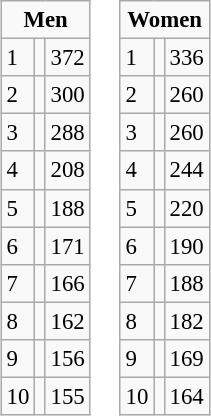<table>
<tr ---- valign="top">
<td><br><table class="wikitable" style="font-size: 95%">
<tr>
<td colspan="3" align="center"><strong>Men</strong></td>
</tr>
<tr>
<td>1</td>
<td align="left"></td>
<td>372</td>
</tr>
<tr>
<td>2</td>
<td align="left"></td>
<td>300</td>
</tr>
<tr>
<td>3</td>
<td align="left"></td>
<td>288</td>
</tr>
<tr>
<td>4</td>
<td align="left"></td>
<td>208</td>
</tr>
<tr>
<td>5</td>
<td align="left"></td>
<td>188</td>
</tr>
<tr>
<td>6</td>
<td align="left"></td>
<td>171</td>
</tr>
<tr>
<td>7</td>
<td align="left"></td>
<td>166</td>
</tr>
<tr>
<td>8</td>
<td align="left"></td>
<td>162</td>
</tr>
<tr>
<td>9</td>
<td align="left"></td>
<td>156</td>
</tr>
<tr>
<td>10</td>
<td align="left"></td>
<td>155</td>
</tr>
</table>
</td>
<td><br><table class="wikitable" style="font-size: 95%">
<tr>
<td colspan="3" align="center"><strong>Women</strong></td>
</tr>
<tr>
<td>1</td>
<td align="left"></td>
<td>336</td>
</tr>
<tr>
<td>2</td>
<td align="left"></td>
<td>260</td>
</tr>
<tr>
<td>3</td>
<td align="left"></td>
<td>260</td>
</tr>
<tr>
<td>4</td>
<td align="left"></td>
<td>244</td>
</tr>
<tr>
<td>5</td>
<td align="left"></td>
<td>220</td>
</tr>
<tr>
<td>6</td>
<td align="left"></td>
<td>190</td>
</tr>
<tr>
<td>7</td>
<td align="left"></td>
<td>188</td>
</tr>
<tr>
<td>8</td>
<td align="left"></td>
<td>182</td>
</tr>
<tr>
<td>9</td>
<td align="left"></td>
<td>169</td>
</tr>
<tr>
<td>10</td>
<td align="left"></td>
<td>164</td>
</tr>
</table>
</td>
<td></td>
</tr>
</table>
